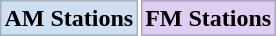<table>
<tr>
<th style="border: 1px solid #a3b0bf; padding: 2px;" margin: auto" bgcolor="#cedff2">AM Stations</th>
<th style="border: 1px solid #afa3bf; padding: 2px;" margin: auto" bgcolor="#ddcef2">FM Stations</th>
</tr>
</table>
